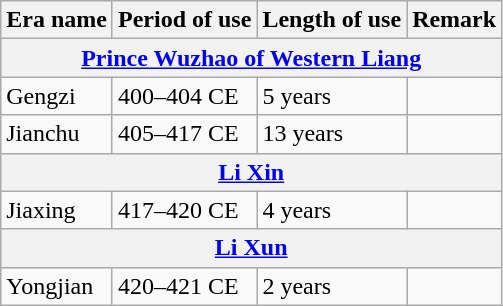<table class="wikitable">
<tr>
<th>Era name</th>
<th>Period of use</th>
<th>Length of use</th>
<th>Remark</th>
</tr>
<tr>
<th colspan="4"><a href='#'>Prince Wuzhao of Western Liang</a><br></th>
</tr>
<tr>
<td>Gengzi<br></td>
<td>400–404 CE</td>
<td>5 years</td>
<td></td>
</tr>
<tr>
<td>Jianchu<br></td>
<td>405–417 CE</td>
<td>13 years</td>
<td></td>
</tr>
<tr>
<th colspan="4"><a href='#'>Li Xin</a><br></th>
</tr>
<tr>
<td>Jiaxing<br></td>
<td>417–420 CE</td>
<td>4 years</td>
<td></td>
</tr>
<tr>
<th colspan="4"><a href='#'>Li Xun</a><br></th>
</tr>
<tr>
<td>Yongjian<br></td>
<td>420–421 CE</td>
<td>2 years</td>
<td></td>
</tr>
</table>
